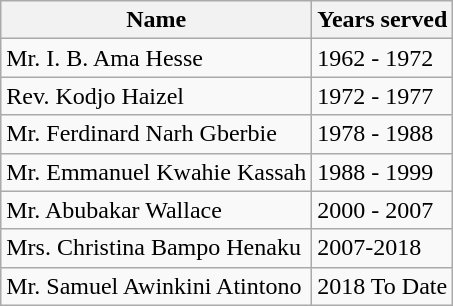<table class="wikitable">
<tr>
<th>Name</th>
<th>Years served</th>
</tr>
<tr>
<td>Mr. I. B. Ama Hesse</td>
<td>1962 - 1972</td>
</tr>
<tr>
<td>Rev. Kodjo Haizel</td>
<td>1972 - 1977</td>
</tr>
<tr>
<td>Mr. Ferdinard Narh Gberbie</td>
<td>1978 - 1988</td>
</tr>
<tr>
<td>Mr. Emmanuel Kwahie Kassah</td>
<td>1988 - 1999</td>
</tr>
<tr>
<td>Mr. Abubakar Wallace</td>
<td>2000 - 2007</td>
</tr>
<tr>
<td>Mrs. Christina Bampo Henaku</td>
<td>2007-2018</td>
</tr>
<tr>
<td>Mr. Samuel Awinkini Atintono</td>
<td>2018 To Date</td>
</tr>
</table>
